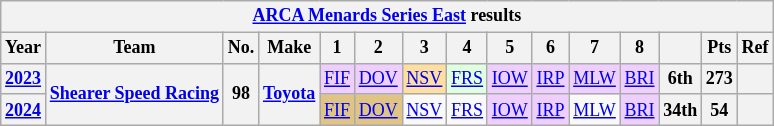<table class="wikitable" style="text-align:center; font-size:75%">
<tr>
<th colspan=15><a href='#'>ARCA Menards Series East</a> results</th>
</tr>
<tr>
<th>Year</th>
<th>Team</th>
<th>No.</th>
<th>Make</th>
<th>1</th>
<th>2</th>
<th>3</th>
<th>4</th>
<th>5</th>
<th>6</th>
<th>7</th>
<th>8</th>
<th></th>
<th>Pts</th>
<th>Ref</th>
</tr>
<tr>
<th><a href='#'>2023</a></th>
<th rowspan=2><a href='#'>Shearer Speed Racing</a></th>
<th rowspan=2>98</th>
<th rowspan=2><a href='#'>Toyota</a></th>
<td style="background:#EFCFFF;"><a href='#'>FIF</a><br></td>
<td style="background:#EFCFFF;"><a href='#'>DOV</a><br></td>
<td style="background:#FFDF9F;"><a href='#'>NSV</a><br></td>
<td style="background:#DFFFDF;"><a href='#'>FRS</a><br></td>
<td style="background:#EFCFFF;"><a href='#'>IOW</a><br></td>
<td style="background:#EFCFFF;"><a href='#'>IRP</a><br></td>
<td style="background:#EFCFFF;"><a href='#'>MLW</a><br></td>
<td style="background:#EFCFFF;"><a href='#'>BRI</a><br></td>
<th>6th</th>
<th>273</th>
<th></th>
</tr>
<tr>
<th><a href='#'>2024</a></th>
<td style="background:#DFC484;"><a href='#'>FIF</a><br></td>
<td style="background:#DFC484;"><a href='#'>DOV</a><br></td>
<td><a href='#'>NSV</a></td>
<td><a href='#'>FRS</a></td>
<td style="background:#EFCFFF;"><a href='#'>IOW</a><br></td>
<td style="background:#EFCFFF;"><a href='#'>IRP</a><br></td>
<td><a href='#'>MLW</a></td>
<td style="background:#EFCFFF;"><a href='#'>BRI</a><br></td>
<th>34th</th>
<th>54</th>
<th></th>
</tr>
</table>
